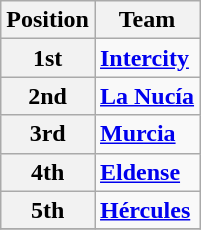<table class="wikitable">
<tr>
<th>Position</th>
<th>Team</th>
</tr>
<tr>
<th>1st</th>
<td><strong><a href='#'>Intercity</a></strong></td>
</tr>
<tr>
<th>2nd</th>
<td><strong><a href='#'>La Nucía</a></strong></td>
</tr>
<tr>
<th>3rd</th>
<td><strong><a href='#'>Murcia</a></strong></td>
</tr>
<tr>
<th>4th</th>
<td><strong><a href='#'>Eldense</a></strong></td>
</tr>
<tr>
<th>5th</th>
<td><strong><a href='#'>Hércules</a></strong></td>
</tr>
<tr>
</tr>
</table>
